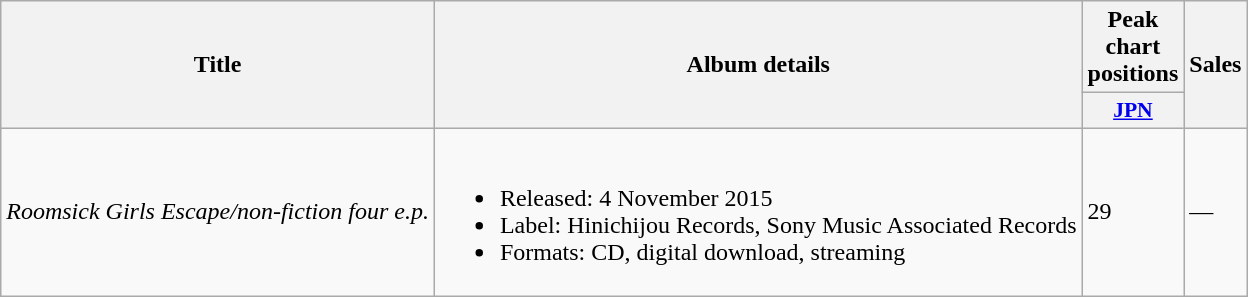<table class="wikitable plainrowheaders">
<tr>
<th rowspan="2" scope="col">Title</th>
<th rowspan="2" scope="col">Album details</th>
<th scope="col">Peak chart positions</th>
<th rowspan="2">Sales</th>
</tr>
<tr>
<th scope="col" style="width:2.5em;font-size:90%;"><a href='#'>JPN</a><br></th>
</tr>
<tr>
<td><em>Roomsick Girls Escape/non-fiction four e.p.</em><br></td>
<td><br><ul><li>Released: 4 November 2015</li><li>Label: Hinichijou Records, Sony Music Associated Records</li><li>Formats: CD, digital download, streaming</li></ul></td>
<td>29</td>
<td>—</td>
</tr>
</table>
